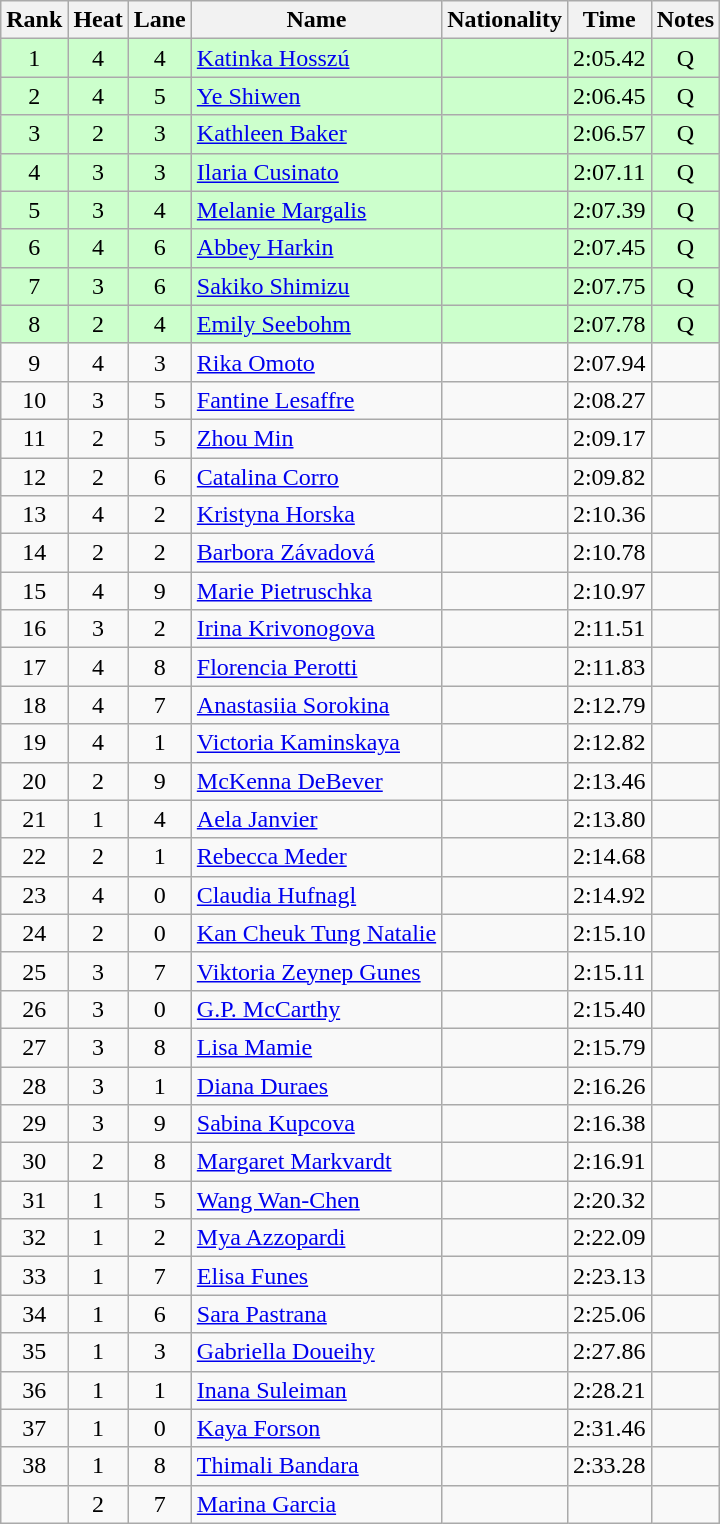<table class="wikitable sortable" style="text-align:center">
<tr>
<th>Rank</th>
<th>Heat</th>
<th>Lane</th>
<th>Name</th>
<th>Nationality</th>
<th>Time</th>
<th>Notes</th>
</tr>
<tr bgcolor=ccffcc>
<td>1</td>
<td>4</td>
<td>4</td>
<td align=left><a href='#'>Katinka Hosszú</a></td>
<td align=left></td>
<td>2:05.42</td>
<td>Q</td>
</tr>
<tr bgcolor=ccffcc>
<td>2</td>
<td>4</td>
<td>5</td>
<td align=left><a href='#'>Ye Shiwen</a></td>
<td align=left></td>
<td>2:06.45</td>
<td>Q</td>
</tr>
<tr bgcolor=ccffcc>
<td>3</td>
<td>2</td>
<td>3</td>
<td align=left><a href='#'>Kathleen Baker</a></td>
<td align=left></td>
<td>2:06.57</td>
<td>Q</td>
</tr>
<tr bgcolor=ccffcc>
<td>4</td>
<td>3</td>
<td>3</td>
<td align=left><a href='#'>Ilaria Cusinato</a></td>
<td align=left></td>
<td>2:07.11</td>
<td>Q</td>
</tr>
<tr bgcolor=ccffcc>
<td>5</td>
<td>3</td>
<td>4</td>
<td align=left><a href='#'>Melanie Margalis</a></td>
<td align=left></td>
<td>2:07.39</td>
<td>Q</td>
</tr>
<tr bgcolor=ccffcc>
<td>6</td>
<td>4</td>
<td>6</td>
<td align=left><a href='#'>Abbey Harkin</a></td>
<td align=left></td>
<td>2:07.45</td>
<td>Q</td>
</tr>
<tr bgcolor=ccffcc>
<td>7</td>
<td>3</td>
<td>6</td>
<td align=left><a href='#'>Sakiko Shimizu</a></td>
<td align=left></td>
<td>2:07.75</td>
<td>Q</td>
</tr>
<tr bgcolor=ccffcc>
<td>8</td>
<td>2</td>
<td>4</td>
<td align=left><a href='#'>Emily Seebohm</a></td>
<td align=left></td>
<td>2:07.78</td>
<td>Q</td>
</tr>
<tr>
<td>9</td>
<td>4</td>
<td>3</td>
<td align=left><a href='#'>Rika Omoto</a></td>
<td align=left></td>
<td>2:07.94</td>
<td></td>
</tr>
<tr>
<td>10</td>
<td>3</td>
<td>5</td>
<td align=left><a href='#'>Fantine Lesaffre</a></td>
<td align=left></td>
<td>2:08.27</td>
<td></td>
</tr>
<tr>
<td>11</td>
<td>2</td>
<td>5</td>
<td align=left><a href='#'>Zhou Min</a></td>
<td align=left></td>
<td>2:09.17</td>
<td></td>
</tr>
<tr>
<td>12</td>
<td>2</td>
<td>6</td>
<td align=left><a href='#'>Catalina Corro</a></td>
<td align=left></td>
<td>2:09.82</td>
<td></td>
</tr>
<tr>
<td>13</td>
<td>4</td>
<td>2</td>
<td align=left><a href='#'>Kristyna Horska</a></td>
<td align=left></td>
<td>2:10.36</td>
<td></td>
</tr>
<tr>
<td>14</td>
<td>2</td>
<td>2</td>
<td align=left><a href='#'>Barbora Závadová</a></td>
<td align=left></td>
<td>2:10.78</td>
<td></td>
</tr>
<tr>
<td>15</td>
<td>4</td>
<td>9</td>
<td align=left><a href='#'>Marie Pietruschka</a></td>
<td align=left></td>
<td>2:10.97</td>
<td></td>
</tr>
<tr>
<td>16</td>
<td>3</td>
<td>2</td>
<td align=left><a href='#'>Irina Krivonogova</a></td>
<td align=left></td>
<td>2:11.51</td>
<td></td>
</tr>
<tr>
<td>17</td>
<td>4</td>
<td>8</td>
<td align=left><a href='#'>Florencia Perotti</a></td>
<td align=left></td>
<td>2:11.83</td>
<td></td>
</tr>
<tr>
<td>18</td>
<td>4</td>
<td>7</td>
<td align=left><a href='#'>Anastasiia Sorokina</a></td>
<td align=left></td>
<td>2:12.79</td>
<td></td>
</tr>
<tr>
<td>19</td>
<td>4</td>
<td>1</td>
<td align=left><a href='#'>Victoria Kaminskaya</a></td>
<td align=left></td>
<td>2:12.82</td>
<td></td>
</tr>
<tr>
<td>20</td>
<td>2</td>
<td>9</td>
<td align=left><a href='#'>McKenna DeBever</a></td>
<td align=left></td>
<td>2:13.46</td>
<td></td>
</tr>
<tr>
<td>21</td>
<td>1</td>
<td>4</td>
<td align=left><a href='#'>Aela Janvier</a></td>
<td align=left></td>
<td>2:13.80</td>
<td></td>
</tr>
<tr>
<td>22</td>
<td>2</td>
<td>1</td>
<td align=left><a href='#'>Rebecca Meder</a></td>
<td align=left></td>
<td>2:14.68</td>
<td></td>
</tr>
<tr>
<td>23</td>
<td>4</td>
<td>0</td>
<td align=left><a href='#'>Claudia Hufnagl</a></td>
<td align=left></td>
<td>2:14.92</td>
<td></td>
</tr>
<tr>
<td>24</td>
<td>2</td>
<td>0</td>
<td align=left><a href='#'>Kan Cheuk Tung Natalie</a></td>
<td align=left></td>
<td>2:15.10</td>
<td></td>
</tr>
<tr>
<td>25</td>
<td>3</td>
<td>7</td>
<td align=left><a href='#'>Viktoria Zeynep Gunes</a></td>
<td align=left></td>
<td>2:15.11</td>
<td></td>
</tr>
<tr>
<td>26</td>
<td>3</td>
<td>0</td>
<td align=left><a href='#'>G.P. McCarthy</a></td>
<td align=left></td>
<td>2:15.40</td>
<td></td>
</tr>
<tr>
<td>27</td>
<td>3</td>
<td>8</td>
<td align=left><a href='#'>Lisa Mamie</a></td>
<td align=left></td>
<td>2:15.79</td>
<td></td>
</tr>
<tr>
<td>28</td>
<td>3</td>
<td>1</td>
<td align=left><a href='#'>Diana Duraes</a></td>
<td align=left></td>
<td>2:16.26</td>
<td></td>
</tr>
<tr>
<td>29</td>
<td>3</td>
<td>9</td>
<td align=left><a href='#'>Sabina Kupcova</a></td>
<td align=left></td>
<td>2:16.38</td>
<td></td>
</tr>
<tr>
<td>30</td>
<td>2</td>
<td>8</td>
<td align=left><a href='#'>Margaret Markvardt</a></td>
<td align=left></td>
<td>2:16.91</td>
<td></td>
</tr>
<tr>
<td>31</td>
<td>1</td>
<td>5</td>
<td align=left><a href='#'>Wang Wan-Chen</a></td>
<td align=left></td>
<td>2:20.32</td>
<td></td>
</tr>
<tr>
<td>32</td>
<td>1</td>
<td>2</td>
<td align=left><a href='#'>Mya Azzopardi</a></td>
<td align=left></td>
<td>2:22.09</td>
<td></td>
</tr>
<tr>
<td>33</td>
<td>1</td>
<td>7</td>
<td align=left><a href='#'>Elisa Funes</a></td>
<td align=left></td>
<td>2:23.13</td>
<td></td>
</tr>
<tr>
<td>34</td>
<td>1</td>
<td>6</td>
<td align=left><a href='#'>Sara Pastrana</a></td>
<td align=left></td>
<td>2:25.06</td>
<td></td>
</tr>
<tr>
<td>35</td>
<td>1</td>
<td>3</td>
<td align=left><a href='#'>Gabriella Doueihy</a></td>
<td align=left></td>
<td>2:27.86</td>
<td></td>
</tr>
<tr>
<td>36</td>
<td>1</td>
<td>1</td>
<td align=left><a href='#'>Inana Suleiman</a></td>
<td align=left></td>
<td>2:28.21</td>
<td></td>
</tr>
<tr>
<td>37</td>
<td>1</td>
<td>0</td>
<td align=left><a href='#'>Kaya Forson</a></td>
<td align=left></td>
<td>2:31.46</td>
<td></td>
</tr>
<tr>
<td>38</td>
<td>1</td>
<td>8</td>
<td align=left><a href='#'>Thimali Bandara</a></td>
<td align=left></td>
<td>2:33.28</td>
<td></td>
</tr>
<tr>
<td></td>
<td>2</td>
<td>7</td>
<td align=left><a href='#'>Marina Garcia</a></td>
<td align=left></td>
<td></td>
<td></td>
</tr>
</table>
